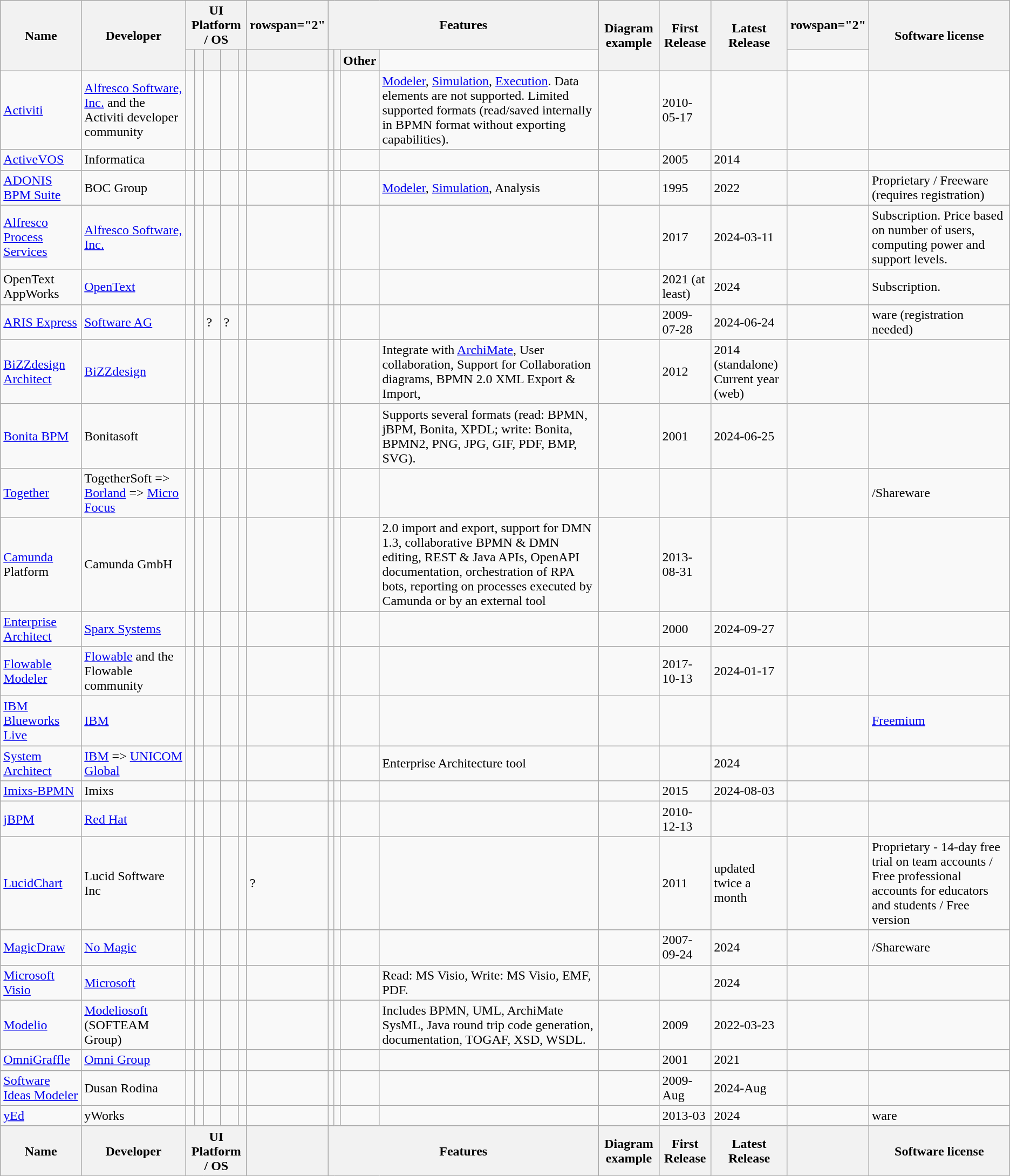<table class="wikitable sortable sort-under" border="1">
<tr>
<th rowspan="2">Name</th>
<th rowspan="2">Developer</th>
<th colspan="5">UI Platform / OS</th>
<th>rowspan="2" </th>
<th colspan="4">Features</th>
<th rowspan="2">Diagram example</th>
<th rowspan="2">First Release</th>
<th rowspan="2">Latest Release</th>
<th>rowspan="2" </th>
<th rowspan="2">Software license</th>
</tr>
<tr>
<th></th>
<th></th>
<th></th>
<th></th>
<th></th>
<th></th>
<th></th>
<th></th>
<th>Other</th>
</tr>
<tr>
<td><a href='#'>Activiti</a></td>
<td><a href='#'>Alfresco Software, Inc.</a> and the Activiti developer community</td>
<td></td>
<td></td>
<td></td>
<td></td>
<td></td>
<td></td>
<td></td>
<td></td>
<td></td>
<td><a href='#'>Modeler</a>, <a href='#'>Simulation</a>, <a href='#'>Execution</a>. Data elements are not supported. Limited supported formats (read/saved internally in BPMN format without exporting capabilities).</td>
<td></td>
<td>2010-05-17</td>
<td></td>
<td></td>
<td></td>
</tr>
<tr>
<td><a href='#'>ActiveVOS</a></td>
<td>Informatica</td>
<td></td>
<td></td>
<td></td>
<td></td>
<td></td>
<td></td>
<td></td>
<td></td>
<td></td>
<td></td>
<td></td>
<td>2005</td>
<td>2014</td>
<td></td>
<td></td>
</tr>
<tr>
<td><a href='#'>ADONIS BPM Suite</a></td>
<td>BOC Group</td>
<td></td>
<td></td>
<td></td>
<td></td>
<td></td>
<td></td>
<td></td>
<td></td>
<td></td>
<td><a href='#'>Modeler</a>, <a href='#'>Simulation</a>, Analysis</td>
<td></td>
<td>1995</td>
<td>2022</td>
<td></td>
<td>Proprietary / Freeware (requires registration)</td>
</tr>
<tr>
<td><a href='#'>Alfresco Process Services</a></td>
<td><a href='#'>Alfresco Software, Inc.</a></td>
<td></td>
<td></td>
<td></td>
<td></td>
<td></td>
<td></td>
<td></td>
<td></td>
<td></td>
<td></td>
<td></td>
<td>2017</td>
<td>2024-03-11</td>
<td></td>
<td>Subscription. Price based on number of users,  computing power and support levels.</td>
</tr>
<tr>
<td>OpenText AppWorks</td>
<td><a href='#'>OpenText</a></td>
<td></td>
<td></td>
<td></td>
<td></td>
<td></td>
<td></td>
<td></td>
<td></td>
<td></td>
<td></td>
<td></td>
<td>2021 (at least)</td>
<td>2024</td>
<td></td>
<td>Subscription.</td>
</tr>
<tr>
<td><a href='#'>ARIS Express</a></td>
<td><a href='#'>Software AG</a></td>
<td></td>
<td></td>
<td>?</td>
<td>?</td>
<td></td>
<td></td>
<td></td>
<td></td>
<td></td>
<td></td>
<td></td>
<td>2009-07-28</td>
<td>2024-06-24</td>
<td></td>
<td>ware (registration needed)</td>
</tr>
<tr>
<td><a href='#'>BiZZdesign Architect</a></td>
<td><a href='#'>BiZZdesign</a></td>
<td></td>
<td></td>
<td></td>
<td></td>
<td></td>
<td></td>
<td></td>
<td></td>
<td></td>
<td>Integrate with <a href='#'>ArchiMate</a>, User collaboration, Support for Collaboration diagrams, BPMN 2.0 XML Export & Import,</td>
<td></td>
<td>2012</td>
<td>2014 (standalone)<br>Current year (web)</td>
<td></td>
<td></td>
</tr>
<tr>
<td><a href='#'>Bonita BPM</a></td>
<td>Bonitasoft</td>
<td></td>
<td></td>
<td></td>
<td></td>
<td></td>
<td></td>
<td></td>
<td></td>
<td></td>
<td>Supports several formats (read: BPMN, jBPM, Bonita, XPDL; write: Bonita, BPMN2, PNG, JPG, GIF, PDF, BMP, SVG).</td>
<td></td>
<td>2001</td>
<td>2024-06-25</td>
<td></td>
<td></td>
</tr>
<tr>
<td><a href='#'>Together</a></td>
<td>TogetherSoft => <a href='#'>Borland</a> => <a href='#'>Micro Focus</a></td>
<td></td>
<td></td>
<td></td>
<td></td>
<td></td>
<td></td>
<td></td>
<td></td>
<td></td>
<td></td>
<td></td>
<td></td>
<td></td>
<td></td>
<td>/Shareware</td>
</tr>
<tr>
<td><a href='#'>Camunda</a> Platform</td>
<td>Camunda GmbH</td>
<td></td>
<td></td>
<td></td>
<td></td>
<td></td>
<td></td>
<td></td>
<td></td>
<td></td>
<td>2.0 import and export, support for DMN 1.3, collaborative BPMN & DMN editing, REST & Java APIs, OpenAPI documentation, orchestration of RPA bots, reporting on processes executed by Camunda or by an external tool</td>
<td></td>
<td>2013-08-31</td>
<td></td>
<td></td>
<td></td>
</tr>
<tr>
<td><a href='#'>Enterprise Architect</a></td>
<td><a href='#'>Sparx Systems</a></td>
<td></td>
<td></td>
<td></td>
<td></td>
<td></td>
<td></td>
<td></td>
<td></td>
<td></td>
<td></td>
<td></td>
<td>2000</td>
<td>2024-09-27</td>
<td></td>
<td></td>
</tr>
<tr>
<td><a href='#'>Flowable Modeler</a></td>
<td><a href='#'>Flowable</a> and the Flowable community</td>
<td></td>
<td></td>
<td></td>
<td></td>
<td></td>
<td></td>
<td></td>
<td></td>
<td></td>
<td></td>
<td></td>
<td>2017-10-13</td>
<td>2024-01-17</td>
<td></td>
<td></td>
</tr>
<tr>
<td><a href='#'>IBM Blueworks Live</a></td>
<td><a href='#'>IBM</a></td>
<td></td>
<td></td>
<td></td>
<td></td>
<td></td>
<td></td>
<td></td>
<td></td>
<td></td>
<td></td>
<td></td>
<td></td>
<td></td>
<td></td>
<td><a href='#'>Freemium</a></td>
</tr>
<tr>
<td><a href='#'>System Architect</a></td>
<td><a href='#'>IBM</a> => <a href='#'>UNICOM Global</a></td>
<td></td>
<td></td>
<td></td>
<td></td>
<td></td>
<td></td>
<td></td>
<td></td>
<td></td>
<td>Enterprise Architecture tool</td>
<td></td>
<td></td>
<td>2024</td>
<td></td>
<td></td>
</tr>
<tr>
<td><a href='#'>Imixs-BPMN</a></td>
<td>Imixs</td>
<td></td>
<td></td>
<td></td>
<td></td>
<td></td>
<td></td>
<td></td>
<td></td>
<td></td>
<td></td>
<td></td>
<td>2015</td>
<td>2024-08-03</td>
<td></td>
<td></td>
</tr>
<tr>
<td><a href='#'>jBPM</a></td>
<td><a href='#'>Red Hat</a></td>
<td></td>
<td></td>
<td></td>
<td></td>
<td></td>
<td></td>
<td></td>
<td></td>
<td></td>
<td></td>
<td></td>
<td>2010-12-13</td>
<td></td>
<td></td>
<td></td>
</tr>
<tr>
<td><a href='#'>LucidChart</a></td>
<td>Lucid Software Inc</td>
<td></td>
<td></td>
<td></td>
<td></td>
<td></td>
<td>?</td>
<td></td>
<td></td>
<td></td>
<td></td>
<td></td>
<td>2011</td>
<td>updated twice a month</td>
<td></td>
<td>Proprietary - 14-day free trial on team accounts / Free professional accounts for educators and students / Free version</td>
</tr>
<tr>
<td><a href='#'>MagicDraw</a></td>
<td><a href='#'>No Magic</a></td>
<td></td>
<td></td>
<td></td>
<td></td>
<td></td>
<td></td>
<td></td>
<td></td>
<td></td>
<td></td>
<td></td>
<td>2007-09-24</td>
<td>2024</td>
<td></td>
<td>/Shareware</td>
</tr>
<tr>
<td><a href='#'>Microsoft Visio</a></td>
<td><a href='#'>Microsoft</a></td>
<td></td>
<td></td>
<td></td>
<td></td>
<td></td>
<td></td>
<td></td>
<td></td>
<td></td>
<td>Read: MS Visio, Write: MS Visio, EMF, PDF.</td>
<td></td>
<td></td>
<td>2024</td>
<td></td>
<td></td>
</tr>
<tr>
<td><a href='#'>Modelio</a></td>
<td><a href='#'>Modeliosoft</a> (SOFTEAM Group)</td>
<td></td>
<td></td>
<td></td>
<td></td>
<td></td>
<td></td>
<td></td>
<td></td>
<td></td>
<td>Includes BPMN, UML, ArchiMate SysML, Java round trip code generation, documentation, TOGAF, XSD, WSDL.</td>
<td></td>
<td>2009</td>
<td>2022-03-23</td>
<td></td>
<td></td>
</tr>
<tr>
<td><a href='#'>OmniGraffle</a></td>
<td><a href='#'>Omni Group</a></td>
<td></td>
<td></td>
<td></td>
<td></td>
<td></td>
<td></td>
<td></td>
<td></td>
<td></td>
<td></td>
<td></td>
<td>2001</td>
<td>2021</td>
<td></td>
<td></td>
</tr>
<tr>
</tr>
<tr>
</tr>
<tr>
<td><a href='#'>Software Ideas Modeler</a></td>
<td>Dusan Rodina</td>
<td></td>
<td></td>
<td></td>
<td></td>
<td></td>
<td></td>
<td></td>
<td></td>
<td></td>
<td></td>
<td></td>
<td>2009-Aug</td>
<td>2024-Aug</td>
<td></td>
<td></td>
</tr>
<tr>
<td><a href='#'>yEd</a></td>
<td>yWorks</td>
<td></td>
<td></td>
<td></td>
<td></td>
<td></td>
<td></td>
<td></td>
<td></td>
<td></td>
<td></td>
<td></td>
<td>2013-03</td>
<td>2024</td>
<td></td>
<td>ware</td>
</tr>
<tr class="sortbottom">
<th>Name</th>
<th>Developer</th>
<th colspan="5">UI Platform / OS</th>
<th></th>
<th colspan="4">Features</th>
<th>Diagram example</th>
<th>First Release</th>
<th>Latest Release</th>
<th></th>
<th>Software license</th>
</tr>
</table>
